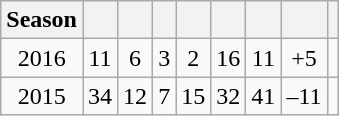<table class="wikitable" style="text-align:center;">
<tr>
<th>Season</th>
<th></th>
<th></th>
<th></th>
<th></th>
<th></th>
<th></th>
<th></th>
<th></th>
</tr>
<tr>
<td>2016</td>
<td>11</td>
<td>6</td>
<td>3</td>
<td>2</td>
<td>16</td>
<td>11</td>
<td>+5</td>
<td></td>
</tr>
<tr>
<td>2015</td>
<td>34</td>
<td>12</td>
<td>7</td>
<td>15</td>
<td>32</td>
<td>41</td>
<td>–11</td>
<td></td>
</tr>
</table>
